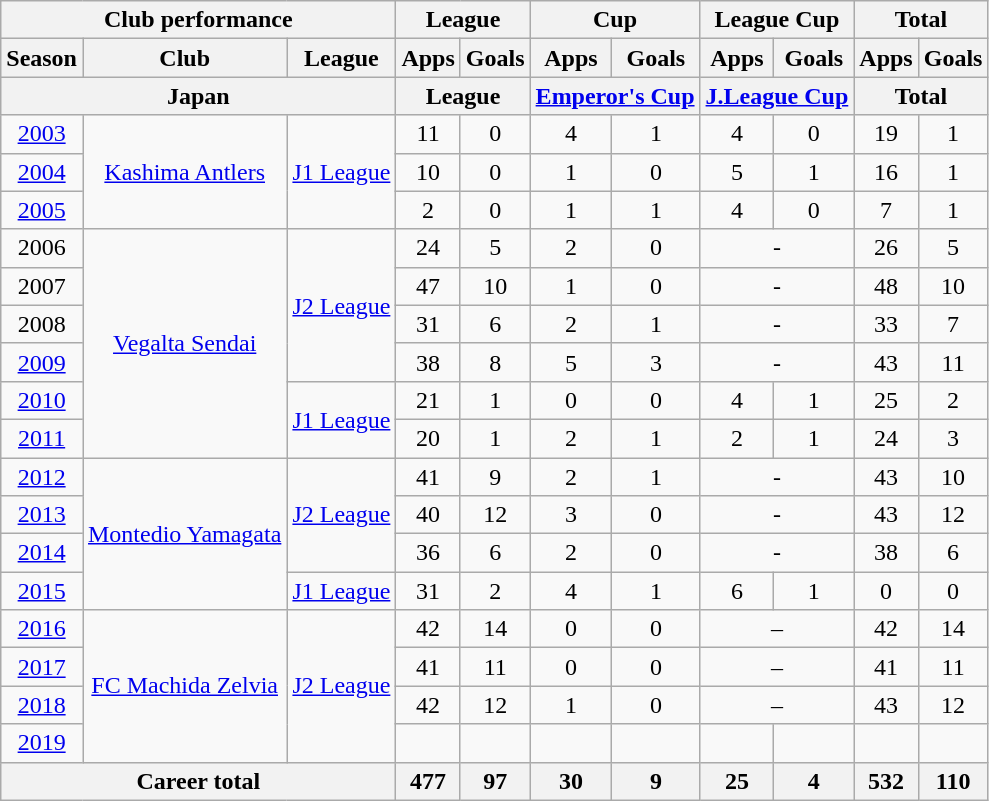<table class="wikitable" style="text-align:center">
<tr>
<th colspan=3>Club performance</th>
<th colspan=2>League</th>
<th colspan=2>Cup</th>
<th colspan=2>League Cup</th>
<th colspan=2>Total</th>
</tr>
<tr>
<th>Season</th>
<th>Club</th>
<th>League</th>
<th>Apps</th>
<th>Goals</th>
<th>Apps</th>
<th>Goals</th>
<th>Apps</th>
<th>Goals</th>
<th>Apps</th>
<th>Goals</th>
</tr>
<tr>
<th colspan=3>Japan</th>
<th colspan=2>League</th>
<th colspan=2><a href='#'>Emperor's Cup</a></th>
<th colspan=2><a href='#'>J.League Cup</a></th>
<th colspan=2>Total</th>
</tr>
<tr>
<td><a href='#'>2003</a></td>
<td rowspan="3"><a href='#'>Kashima Antlers</a></td>
<td rowspan="3"><a href='#'>J1 League</a></td>
<td>11</td>
<td>0</td>
<td>4</td>
<td>1</td>
<td>4</td>
<td>0</td>
<td>19</td>
<td>1</td>
</tr>
<tr>
<td><a href='#'>2004</a></td>
<td>10</td>
<td>0</td>
<td>1</td>
<td>0</td>
<td>5</td>
<td>1</td>
<td>16</td>
<td>1</td>
</tr>
<tr>
<td><a href='#'>2005</a></td>
<td>2</td>
<td>0</td>
<td>1</td>
<td>1</td>
<td>4</td>
<td>0</td>
<td>7</td>
<td>1</td>
</tr>
<tr>
<td>2006</td>
<td rowspan="6"><a href='#'>Vegalta Sendai</a></td>
<td rowspan="4"><a href='#'>J2 League</a></td>
<td>24</td>
<td>5</td>
<td>2</td>
<td>0</td>
<td colspan="2">-</td>
<td>26</td>
<td>5</td>
</tr>
<tr>
<td>2007</td>
<td>47</td>
<td>10</td>
<td>1</td>
<td>0</td>
<td colspan="2">-</td>
<td>48</td>
<td>10</td>
</tr>
<tr>
<td>2008</td>
<td>31</td>
<td>6</td>
<td>2</td>
<td>1</td>
<td colspan="2">-</td>
<td>33</td>
<td>7</td>
</tr>
<tr>
<td><a href='#'>2009</a></td>
<td>38</td>
<td>8</td>
<td>5</td>
<td>3</td>
<td colspan="2">-</td>
<td>43</td>
<td>11</td>
</tr>
<tr>
<td><a href='#'>2010</a></td>
<td rowspan="2"><a href='#'>J1 League</a></td>
<td>21</td>
<td>1</td>
<td>0</td>
<td>0</td>
<td>4</td>
<td>1</td>
<td>25</td>
<td>2</td>
</tr>
<tr>
<td><a href='#'>2011</a></td>
<td>20</td>
<td>1</td>
<td>2</td>
<td>1</td>
<td>2</td>
<td>1</td>
<td>24</td>
<td>3</td>
</tr>
<tr>
<td><a href='#'>2012</a></td>
<td rowspan="4"><a href='#'>Montedio Yamagata</a></td>
<td rowspan="3"><a href='#'>J2 League</a></td>
<td>41</td>
<td>9</td>
<td>2</td>
<td>1</td>
<td colspan="2">-</td>
<td>43</td>
<td>10</td>
</tr>
<tr>
<td><a href='#'>2013</a></td>
<td>40</td>
<td>12</td>
<td>3</td>
<td>0</td>
<td colspan="2">-</td>
<td>43</td>
<td>12</td>
</tr>
<tr>
<td><a href='#'>2014</a></td>
<td>36</td>
<td>6</td>
<td>2</td>
<td>0</td>
<td colspan="2">-</td>
<td>38</td>
<td>6</td>
</tr>
<tr>
<td><a href='#'>2015</a></td>
<td><a href='#'>J1 League</a></td>
<td>31</td>
<td>2</td>
<td>4</td>
<td>1</td>
<td>6</td>
<td>1</td>
<td>0</td>
<td>0</td>
</tr>
<tr>
<td><a href='#'>2016</a></td>
<td rowspan="4"><a href='#'>FC Machida Zelvia</a></td>
<td rowspan="4"><a href='#'>J2 League</a></td>
<td>42</td>
<td>14</td>
<td>0</td>
<td>0</td>
<td colspan="2">–</td>
<td>42</td>
<td>14</td>
</tr>
<tr>
<td><a href='#'>2017</a></td>
<td>41</td>
<td>11</td>
<td>0</td>
<td>0</td>
<td colspan="2">–</td>
<td>41</td>
<td>11</td>
</tr>
<tr>
<td><a href='#'>2018</a></td>
<td>42</td>
<td>12</td>
<td>1</td>
<td>0</td>
<td colspan="2">–</td>
<td>43</td>
<td>12</td>
</tr>
<tr>
<td><a href='#'>2019</a></td>
<td></td>
<td></td>
<td></td>
<td></td>
<td></td>
<td></td>
<td></td>
<td></td>
</tr>
<tr>
<th colspan=3>Career total</th>
<th>477</th>
<th>97</th>
<th>30</th>
<th>9</th>
<th>25</th>
<th>4</th>
<th>532</th>
<th>110</th>
</tr>
</table>
